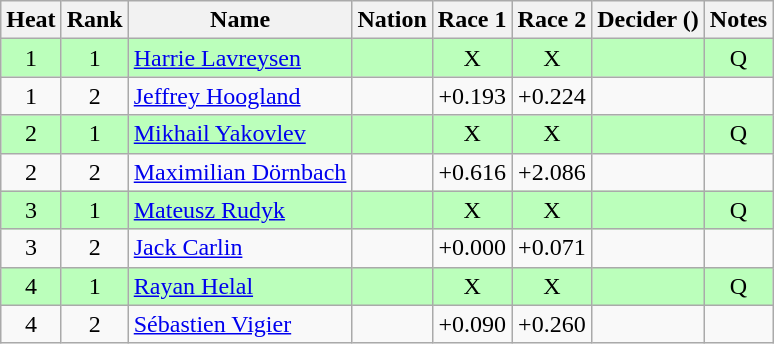<table class="wikitable sortable" style="text-align:center">
<tr>
<th>Heat</th>
<th>Rank</th>
<th>Name</th>
<th>Nation</th>
<th>Race 1</th>
<th>Race 2</th>
<th>Decider ()</th>
<th>Notes</th>
</tr>
<tr bgcolor=bbffbb>
<td>1</td>
<td>1</td>
<td align=left><a href='#'>Harrie Lavreysen</a></td>
<td align=left></td>
<td>X</td>
<td>X</td>
<td></td>
<td>Q</td>
</tr>
<tr>
<td>1</td>
<td>2</td>
<td align=left><a href='#'>Jeffrey Hoogland</a></td>
<td align=left></td>
<td>+0.193</td>
<td>+0.224</td>
<td></td>
<td></td>
</tr>
<tr bgcolor=bbffbb>
<td>2</td>
<td>1</td>
<td align=left><a href='#'>Mikhail Yakovlev</a></td>
<td align=left></td>
<td>X</td>
<td>X</td>
<td></td>
<td>Q</td>
</tr>
<tr>
<td>2</td>
<td>2</td>
<td align=left><a href='#'>Maximilian Dörnbach</a></td>
<td align=left></td>
<td>+0.616</td>
<td>+2.086</td>
<td></td>
<td></td>
</tr>
<tr bgcolor=bbffbb>
<td>3</td>
<td>1</td>
<td align=left><a href='#'>Mateusz Rudyk</a></td>
<td align=left></td>
<td>X</td>
<td>X</td>
<td></td>
<td>Q</td>
</tr>
<tr>
<td>3</td>
<td>2</td>
<td align=left><a href='#'>Jack Carlin</a></td>
<td align=left></td>
<td>+0.000</td>
<td>+0.071</td>
<td></td>
<td></td>
</tr>
<tr bgcolor=bbffbb>
<td>4</td>
<td>1</td>
<td align=left><a href='#'>Rayan Helal</a></td>
<td align=left></td>
<td>X</td>
<td>X</td>
<td></td>
<td>Q</td>
</tr>
<tr>
<td>4</td>
<td>2</td>
<td align=left><a href='#'>Sébastien Vigier</a></td>
<td align=left></td>
<td>+0.090</td>
<td>+0.260</td>
<td></td>
<td></td>
</tr>
</table>
